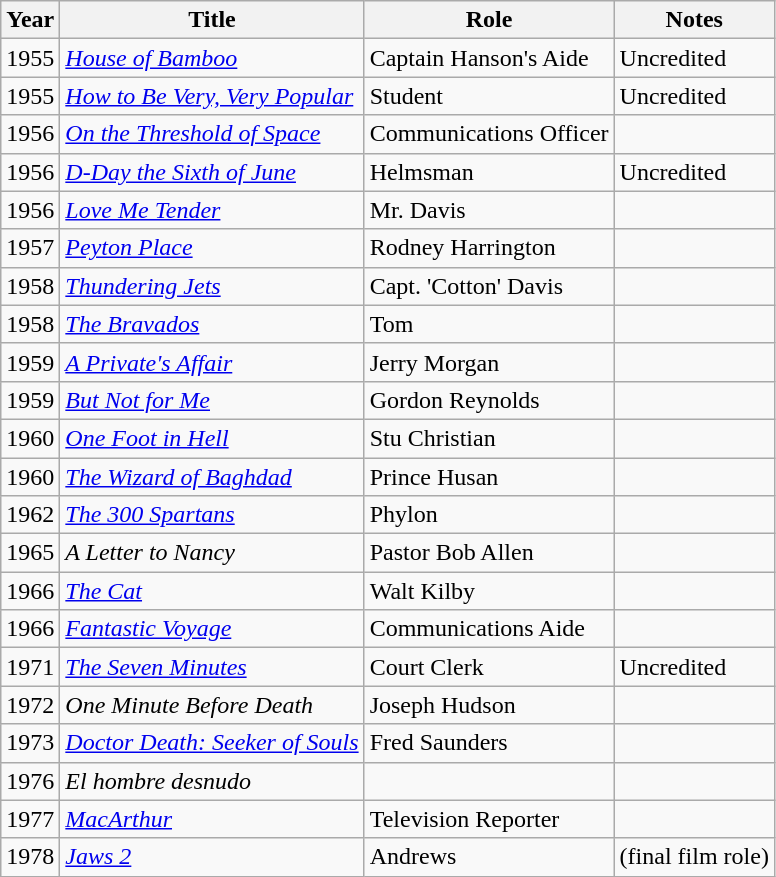<table class="wikitable">
<tr>
<th>Year</th>
<th>Title</th>
<th>Role</th>
<th>Notes</th>
</tr>
<tr>
<td>1955</td>
<td><em><a href='#'>House of Bamboo</a></em></td>
<td>Captain Hanson's Aide</td>
<td>Uncredited</td>
</tr>
<tr>
<td>1955</td>
<td><em><a href='#'>How to Be Very, Very Popular</a></em></td>
<td>Student</td>
<td>Uncredited</td>
</tr>
<tr>
<td>1956</td>
<td><em><a href='#'>On the Threshold of Space</a></em></td>
<td>Communications Officer</td>
<td></td>
</tr>
<tr>
<td>1956</td>
<td><em><a href='#'>D-Day the Sixth of June</a></em></td>
<td>Helmsman</td>
<td>Uncredited</td>
</tr>
<tr>
<td>1956</td>
<td><em><a href='#'>Love Me Tender</a></em></td>
<td>Mr. Davis</td>
<td></td>
</tr>
<tr>
<td>1957</td>
<td><em><a href='#'>Peyton Place</a></em></td>
<td>Rodney Harrington</td>
<td></td>
</tr>
<tr>
<td>1958</td>
<td><em><a href='#'>Thundering Jets</a></em></td>
<td>Capt. 'Cotton' Davis</td>
<td></td>
</tr>
<tr>
<td>1958</td>
<td><em><a href='#'>The Bravados</a></em></td>
<td>Tom</td>
<td></td>
</tr>
<tr>
<td>1959</td>
<td><em><a href='#'>A Private's Affair</a></em></td>
<td>Jerry Morgan</td>
<td></td>
</tr>
<tr>
<td>1959</td>
<td><em><a href='#'>But Not for Me</a></em></td>
<td>Gordon Reynolds</td>
<td></td>
</tr>
<tr>
<td>1960</td>
<td><em><a href='#'>One Foot in Hell</a></em></td>
<td>Stu Christian</td>
<td></td>
</tr>
<tr>
<td>1960</td>
<td><em><a href='#'>The Wizard of Baghdad</a></em></td>
<td>Prince Husan</td>
<td></td>
</tr>
<tr>
<td>1962</td>
<td><em><a href='#'>The 300 Spartans</a></em></td>
<td>Phylon</td>
<td></td>
</tr>
<tr>
<td>1965</td>
<td><em>A Letter to Nancy</em></td>
<td>Pastor Bob Allen</td>
<td></td>
</tr>
<tr>
<td>1966</td>
<td><em><a href='#'>The Cat</a></em></td>
<td>Walt Kilby</td>
<td></td>
</tr>
<tr>
<td>1966</td>
<td><em><a href='#'>Fantastic Voyage</a></em></td>
<td>Communications Aide</td>
<td></td>
</tr>
<tr>
<td>1971</td>
<td><em><a href='#'>The Seven Minutes</a></em></td>
<td>Court Clerk</td>
<td>Uncredited</td>
</tr>
<tr>
<td>1972</td>
<td><em>One Minute Before Death</em></td>
<td>Joseph Hudson</td>
<td></td>
</tr>
<tr>
<td>1973</td>
<td><em><a href='#'>Doctor Death: Seeker of Souls</a></em></td>
<td>Fred Saunders</td>
<td></td>
</tr>
<tr>
<td>1976</td>
<td><em>El hombre desnudo</em></td>
<td></td>
<td></td>
</tr>
<tr>
<td>1977</td>
<td><em><a href='#'>MacArthur</a></em></td>
<td>Television Reporter</td>
<td></td>
</tr>
<tr>
<td>1978</td>
<td><em><a href='#'>Jaws 2</a></em></td>
<td>Andrews</td>
<td>(final film role)</td>
</tr>
</table>
